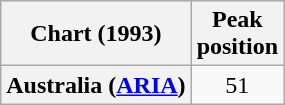<table class="wikitable plainrowheaders" style="text-align:center">
<tr>
<th scope="col">Chart (1993)</th>
<th scope="col">Peak<br>position</th>
</tr>
<tr>
<th scope="row">Australia (<a href='#'>ARIA</a>)</th>
<td>51</td>
</tr>
</table>
